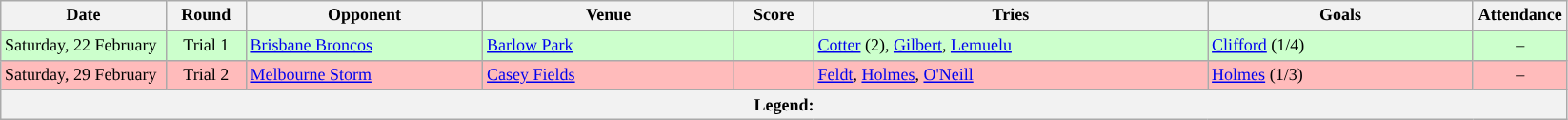<table class="wikitable" style="font-size:75%;">
<tr>
<th style="width:110px;">Date</th>
<th style="width:50px;">Round</th>
<th style="width:160px;">Opponent</th>
<th style="width:170px;">Venue</th>
<th style="width:50px;">Score</th>
<th style="width:270px;">Tries</th>
<th style="width:180px;">Goals</th>
<th style="width:60px;">Attendance</th>
</tr>
<tr style="background:#CCFFCC">
<td>Saturday, 22 February</td>
<td style="text-align:center;">Trial 1</td>
<td> <a href='#'>Brisbane Broncos</a></td>
<td><a href='#'>Barlow Park</a></td>
<td style="text-align:center;"></td>
<td><a href='#'>Cotter</a> (2), <a href='#'>Gilbert</a>, <a href='#'>Lemuelu</a></td>
<td><a href='#'>Clifford</a> (1/4)</td>
<td style="text-align:center;">–</td>
</tr>
<tr style="background:#FFBBBB">
<td>Saturday, 29 February</td>
<td style="text-align:center;">Trial 2</td>
<td> <a href='#'>Melbourne Storm</a></td>
<td><a href='#'>Casey Fields</a></td>
<td style="text-align:center;"></td>
<td><a href='#'>Feldt</a>, <a href='#'>Holmes</a>, <a href='#'>O'Neill</a></td>
<td><a href='#'>Holmes</a> (1/3)</td>
<td style="text-align:center;">–</td>
</tr>
<tr>
<th colspan="11"><strong>Legend</strong>:    </th>
</tr>
</table>
